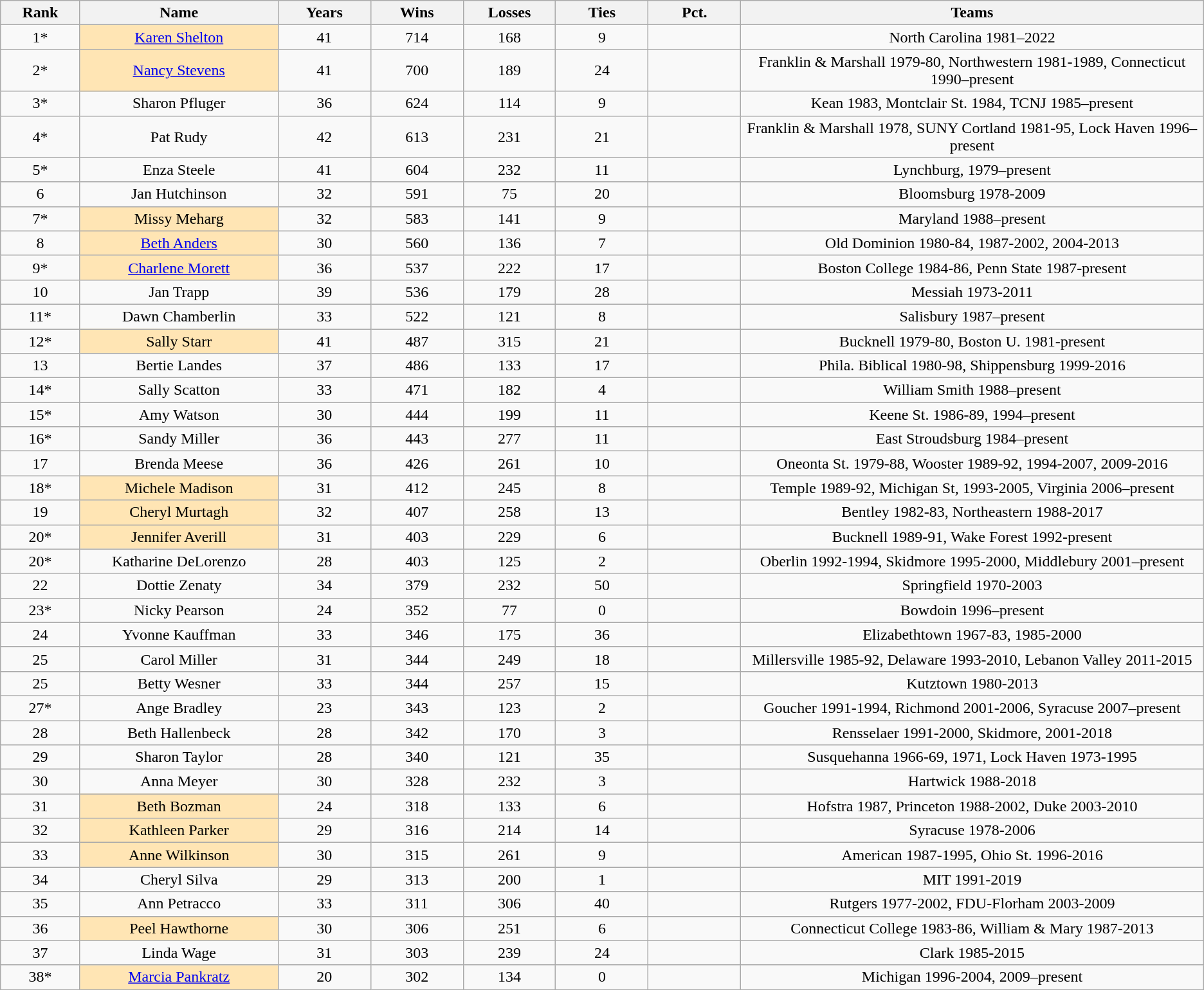<table class="wikitable sortable">
<tr>
<th bgcolor="#DDDDFF" width="6%">Rank</th>
<th bgcolor="#DDDDFF" width="15%">Name</th>
<th bgcolor="#DDDDFF" width="7%">Years</th>
<th bgcolor="#DDDDFF" width="7%">Wins</th>
<th bgcolor="#DDDDFF" width="7%">Losses</th>
<th bgcolor="#DDDDFF" width="7%">Ties</th>
<th bgcolor="#DDDDFF" width="7%">Pct.</th>
<th bgcolor="#DDDDFF" width="35%">Teams</th>
</tr>
<tr align="center">
<td>1*</td>
<td bgcolor="#FFE5B4"><a href='#'>Karen Shelton</a></td>
<td>41</td>
<td>714</td>
<td>168</td>
<td>9</td>
<td></td>
<td>North Carolina 1981–2022</td>
</tr>
<tr align="center">
<td>2*</td>
<td bgcolor="#FFE5B4"><a href='#'>Nancy Stevens</a></td>
<td>41</td>
<td>700</td>
<td>189</td>
<td>24</td>
<td></td>
<td>Franklin & Marshall 1979-80, Northwestern 1981-1989, Connecticut 1990–present</td>
</tr>
<tr align="center">
<td>3*</td>
<td>Sharon Pfluger</td>
<td>36</td>
<td>624</td>
<td>114</td>
<td>9</td>
<td></td>
<td>Kean 1983, Montclair St. 1984, TCNJ 1985–present</td>
</tr>
<tr align="center">
<td>4*</td>
<td>Pat Rudy</td>
<td>42</td>
<td>613</td>
<td>231</td>
<td>21</td>
<td></td>
<td>Franklin & Marshall 1978, SUNY Cortland 1981-95, Lock Haven 1996–present</td>
</tr>
<tr align="center">
<td>5*</td>
<td>Enza Steele</td>
<td>41</td>
<td>604</td>
<td>232</td>
<td>11</td>
<td></td>
<td>Lynchburg, 1979–present</td>
</tr>
<tr align="center">
<td>6</td>
<td>Jan Hutchinson</td>
<td>32</td>
<td>591</td>
<td>75</td>
<td>20</td>
<td></td>
<td>Bloomsburg 1978-2009</td>
</tr>
<tr align="center">
<td>7*</td>
<td bgcolor=#FFE5B4>Missy Meharg</td>
<td>32</td>
<td>583</td>
<td>141</td>
<td>9</td>
<td></td>
<td>Maryland 1988–present</td>
</tr>
<tr align="center">
<td>8</td>
<td bgcolor=#FFE5B4><a href='#'>Beth Anders</a></td>
<td>30</td>
<td>560</td>
<td>136</td>
<td>7</td>
<td></td>
<td>Old Dominion 1980-84, 1987-2002, 2004-2013</td>
</tr>
<tr align="center">
<td>9*</td>
<td bgcolor=#FFE5B4><a href='#'>Charlene Morett</a></td>
<td>36</td>
<td>537</td>
<td>222</td>
<td>17</td>
<td></td>
<td>Boston College 1984-86, Penn State 1987-present</td>
</tr>
<tr align="center">
<td>10</td>
<td>Jan Trapp</td>
<td>39</td>
<td>536</td>
<td>179</td>
<td>28</td>
<td></td>
<td>Messiah 1973-2011</td>
</tr>
<tr align="center">
<td>11*</td>
<td>Dawn Chamberlin</td>
<td>33</td>
<td>522</td>
<td>121</td>
<td>8</td>
<td></td>
<td>Salisbury 1987–present</td>
</tr>
<tr align="center">
<td>12*</td>
<td bgcolor=#FFE5B4>Sally Starr</td>
<td>41</td>
<td>487</td>
<td>315</td>
<td>21</td>
<td></td>
<td>Bucknell 1979-80, Boston U. 1981-present</td>
</tr>
<tr align="center">
<td>13</td>
<td>Bertie Landes</td>
<td>37</td>
<td>486</td>
<td>133</td>
<td>17</td>
<td></td>
<td>Phila. Biblical 1980-98, Shippensburg 1999-2016</td>
</tr>
<tr align="center">
<td>14*</td>
<td>Sally Scatton</td>
<td>33</td>
<td>471</td>
<td>182</td>
<td>4</td>
<td></td>
<td>William Smith 1988–present</td>
</tr>
<tr align="center">
<td>15*</td>
<td>Amy Watson</td>
<td>30</td>
<td>444</td>
<td>199</td>
<td>11</td>
<td></td>
<td>Keene St. 1986-89, 1994–present</td>
</tr>
<tr align="center">
<td>16*</td>
<td>Sandy Miller</td>
<td>36</td>
<td>443</td>
<td>277</td>
<td>11</td>
<td></td>
<td>East Stroudsburg 1984–present</td>
</tr>
<tr align="center">
<td>17</td>
<td>Brenda Meese</td>
<td>36</td>
<td>426</td>
<td>261</td>
<td>10</td>
<td></td>
<td>Oneonta St. 1979-88, Wooster 1989-92, 1994-2007, 2009-2016</td>
</tr>
<tr align="center">
<td>18*</td>
<td bgcolor=#FFE5B4>Michele Madison</td>
<td>31</td>
<td>412</td>
<td>245</td>
<td>8</td>
<td></td>
<td>Temple 1989-92, Michigan St, 1993-2005,  Virginia 2006–present</td>
</tr>
<tr align="center">
<td>19</td>
<td bgcolor=#FFE5B4>Cheryl Murtagh</td>
<td>32</td>
<td>407</td>
<td>258</td>
<td>13</td>
<td></td>
<td>Bentley 1982-83, Northeastern 1988-2017</td>
</tr>
<tr align="center">
<td>20*</td>
<td bgcolor=#FFE5B4>Jennifer Averill</td>
<td>31</td>
<td>403</td>
<td>229</td>
<td>6</td>
<td></td>
<td>Bucknell 1989-91, Wake Forest 1992-present</td>
</tr>
<tr align="center">
<td>20*</td>
<td>Katharine DeLorenzo</td>
<td>28</td>
<td>403</td>
<td>125</td>
<td>2</td>
<td></td>
<td>Oberlin 1992-1994, Skidmore 1995-2000, Middlebury 2001–present</td>
</tr>
<tr align="center">
<td>22</td>
<td>Dottie Zenaty</td>
<td>34</td>
<td>379</td>
<td>232</td>
<td>50</td>
<td></td>
<td>Springfield 1970-2003</td>
</tr>
<tr align="center">
<td>23*</td>
<td>Nicky Pearson</td>
<td>24</td>
<td>352</td>
<td>77</td>
<td>0</td>
<td></td>
<td>Bowdoin 1996–present</td>
</tr>
<tr align="center">
<td>24</td>
<td>Yvonne Kauffman</td>
<td>33</td>
<td>346</td>
<td>175</td>
<td>36</td>
<td></td>
<td>Elizabethtown 1967-83, 1985-2000</td>
</tr>
<tr align="center">
<td>25</td>
<td>Carol Miller</td>
<td>31</td>
<td>344</td>
<td>249</td>
<td>18</td>
<td></td>
<td>Millersville 1985-92, Delaware 1993-2010, Lebanon Valley 2011-2015</td>
</tr>
<tr align="center">
<td>25</td>
<td>Betty Wesner</td>
<td>33</td>
<td>344</td>
<td>257</td>
<td>15</td>
<td></td>
<td>Kutztown 1980-2013</td>
</tr>
<tr align="center">
<td>27*</td>
<td>Ange Bradley</td>
<td>23</td>
<td>343</td>
<td>123</td>
<td>2</td>
<td></td>
<td>Goucher 1991-1994, Richmond 2001-2006, Syracuse 2007–present</td>
</tr>
<tr align="center">
<td>28</td>
<td>Beth Hallenbeck</td>
<td>28</td>
<td>342</td>
<td>170</td>
<td>3</td>
<td></td>
<td>Rensselaer 1991-2000, Skidmore, 2001-2018</td>
</tr>
<tr align="center">
<td>29</td>
<td>Sharon Taylor</td>
<td>28</td>
<td>340</td>
<td>121</td>
<td>35</td>
<td></td>
<td>Susquehanna 1966-69, 1971, Lock Haven 1973-1995</td>
</tr>
<tr align="center">
<td>30</td>
<td>Anna Meyer</td>
<td>30</td>
<td>328</td>
<td>232</td>
<td>3</td>
<td></td>
<td>Hartwick 1988-2018</td>
</tr>
<tr align="center">
<td>31</td>
<td bgcolor=#FFE5B4>Beth Bozman</td>
<td>24</td>
<td>318</td>
<td>133</td>
<td>6</td>
<td></td>
<td>Hofstra 1987, Princeton 1988-2002, Duke 2003-2010</td>
</tr>
<tr align="center">
<td>32</td>
<td bgcolor=#FFE5B4>Kathleen Parker</td>
<td>29</td>
<td>316</td>
<td>214</td>
<td>14</td>
<td></td>
<td>Syracuse 1978-2006</td>
</tr>
<tr align="center">
<td>33</td>
<td bgcolor=#FFE5B4>Anne Wilkinson</td>
<td>30</td>
<td>315</td>
<td>261</td>
<td>9</td>
<td></td>
<td>American 1987-1995, Ohio St. 1996-2016</td>
</tr>
<tr align="center">
<td>34</td>
<td>Cheryl Silva</td>
<td>29</td>
<td>313</td>
<td>200</td>
<td>1</td>
<td></td>
<td>MIT 1991-2019</td>
</tr>
<tr align="center">
<td>35</td>
<td>Ann Petracco</td>
<td>33</td>
<td>311</td>
<td>306</td>
<td>40</td>
<td></td>
<td>Rutgers 1977-2002, FDU-Florham 2003-2009</td>
</tr>
<tr align="center">
<td>36</td>
<td bgcolor=#FFE5B4>Peel Hawthorne</td>
<td>30</td>
<td>306</td>
<td>251</td>
<td>6</td>
<td></td>
<td>Connecticut College 1983-86, William & Mary 1987-2013</td>
</tr>
<tr align="center">
<td>37</td>
<td>Linda Wage</td>
<td>31</td>
<td>303</td>
<td>239</td>
<td>24</td>
<td></td>
<td>Clark 1985-2015</td>
</tr>
<tr align="center">
<td>38*</td>
<td bgcolor=#FFE5B4><a href='#'>Marcia Pankratz</a></td>
<td>20</td>
<td>302</td>
<td>134</td>
<td>0</td>
<td></td>
<td>Michigan 1996-2004, 2009–present</td>
</tr>
</table>
